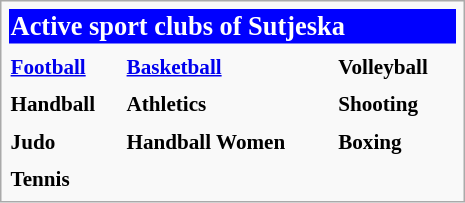<table class="infobox" style="font-size: 88%; width: 22em; text-align: left">
<tr>
<th colspan="3" style="font-size:125%; background:blue; color:white;">Active sport clubs of Sutjeska</th>
</tr>
<tr>
<th></th>
<th></th>
<th></th>
</tr>
<tr>
<th><a href='#'>Football</a></th>
<th><a href='#'>Basketball</a></th>
<th OK Sutjeska Nikšić>Volleyball</th>
</tr>
<tr>
<th></th>
<th></th>
<th></th>
</tr>
<tr>
<th><strong>Handball</strong></th>
<th AK Nikšić>Athletics</th>
<th SK Sutjeska>Shooting</th>
</tr>
<tr>
<th></th>
<th></th>
<th></th>
</tr>
<tr>
<th JK Sutjeska>Judo</th>
<th ŽRK Sutjeska>Handball Women</th>
<th BK Sutjeska>Boxing</th>
</tr>
<tr>
<th></th>
</tr>
<tr>
<th TK Sutjeska>Tennis</th>
<th></th>
</tr>
</table>
